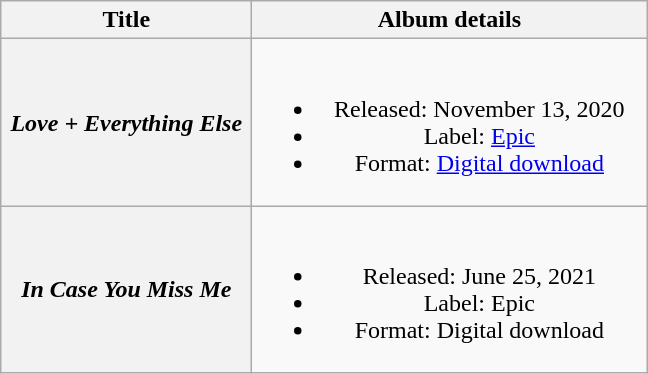<table class="wikitable plainrowheaders" style="text-align:center;">
<tr>
<th scope="col" style="width:10em;">Title</th>
<th scope="col" style="width:16em;">Album details</th>
</tr>
<tr>
<th scope="row"><em>Love + Everything Else</em></th>
<td><br><ul><li>Released: November 13, 2020</li><li>Label: <a href='#'>Epic</a></li><li>Format: <a href='#'>Digital download</a></li></ul></td>
</tr>
<tr>
<th scope="row"><em>In Case You Miss Me</em></th>
<td><br><ul><li>Released: June 25, 2021</li><li>Label: Epic</li><li>Format: Digital download</li></ul></td>
</tr>
</table>
